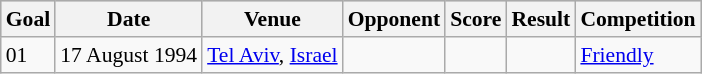<table class="wikitable" style="font-size:90%; text-align: left;">
<tr bgcolor="#CCCCCC" align="center">
<th>Goal</th>
<th>Date</th>
<th>Venue</th>
<th>Opponent</th>
<th>Score</th>
<th>Result</th>
<th>Competition</th>
</tr>
<tr>
<td>01</td>
<td>17 August 1994</td>
<td><a href='#'>Tel Aviv</a>, <a href='#'>Israel</a></td>
<td></td>
<td></td>
<td></td>
<td><a href='#'>Friendly</a></td>
</tr>
</table>
